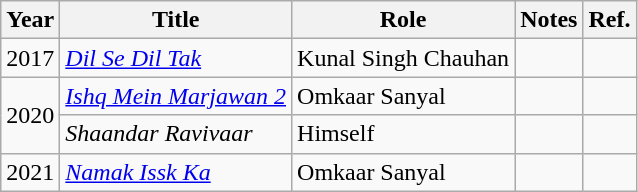<table class="wikitable">
<tr>
<th>Year</th>
<th>Title</th>
<th>Role</th>
<th>Notes</th>
<th>Ref.</th>
</tr>
<tr>
<td>2017</td>
<td><em><a href='#'>Dil Se Dil Tak</a></em></td>
<td>Kunal Singh Chauhan</td>
<td></td>
<td></td>
</tr>
<tr>
<td rowspan="2">2020</td>
<td><em><a href='#'>Ishq Mein Marjawan 2</a></em></td>
<td>Omkaar Sanyal</td>
<td></td>
<td></td>
</tr>
<tr>
<td><em>Shaandar Ravivaar</em></td>
<td>Himself</td>
<td></td>
<td></td>
</tr>
<tr>
<td>2021</td>
<td><em><a href='#'>Namak Issk Ka</a></em></td>
<td>Omkaar Sanyal</td>
<td></td>
<td></td>
</tr>
</table>
